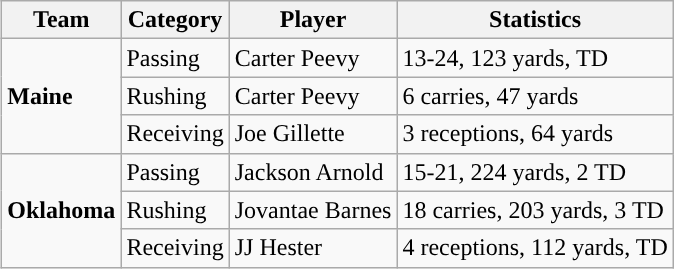<table class="wikitable" style="float: right;">
<tr>
<th>Team</th>
<th>Category</th>
<th>Player</th>
<th>Statistics</th>
</tr>
<tr>
<td rowspan=3><strong>Maine</strong></td>
<td>Passing</td>
<td>Carter Peevy</td>
<td>13-24, 123 yards, TD</td>
</tr>
<tr>
<td>Rushing</td>
<td>Carter Peevy</td>
<td>6 carries, 47 yards</td>
</tr>
<tr>
<td>Receiving</td>
<td>Joe Gillette</td>
<td>3 receptions, 64 yards</td>
</tr>
<tr>
<td rowspan=3><strong>Oklahoma</strong></td>
<td>Passing</td>
<td>Jackson Arnold</td>
<td>15-21, 224 yards, 2 TD</td>
</tr>
<tr>
<td>Rushing</td>
<td>Jovantae Barnes</td>
<td>18 carries, 203 yards, 3 TD</td>
</tr>
<tr>
<td>Receiving</td>
<td>JJ Hester</td>
<td>4 receptions, 112 yards, TD</td>
</tr>
</table>
